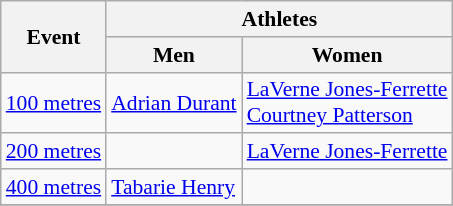<table class=wikitable style="font-size:90%">
<tr>
<th rowspan=2>Event</th>
<th colspan=2>Athletes</th>
</tr>
<tr>
<th>Men</th>
<th>Women</th>
</tr>
<tr>
<td><a href='#'>100 metres</a></td>
<td><a href='#'>Adrian Durant</a></td>
<td><a href='#'>LaVerne Jones-Ferrette</a> <br> <a href='#'>Courtney Patterson</a></td>
</tr>
<tr>
<td><a href='#'>200 metres</a></td>
<td></td>
<td><a href='#'>LaVerne Jones-Ferrette</a></td>
</tr>
<tr>
<td><a href='#'>400 metres</a></td>
<td><a href='#'>Tabarie Henry</a></td>
<td></td>
</tr>
<tr>
</tr>
</table>
